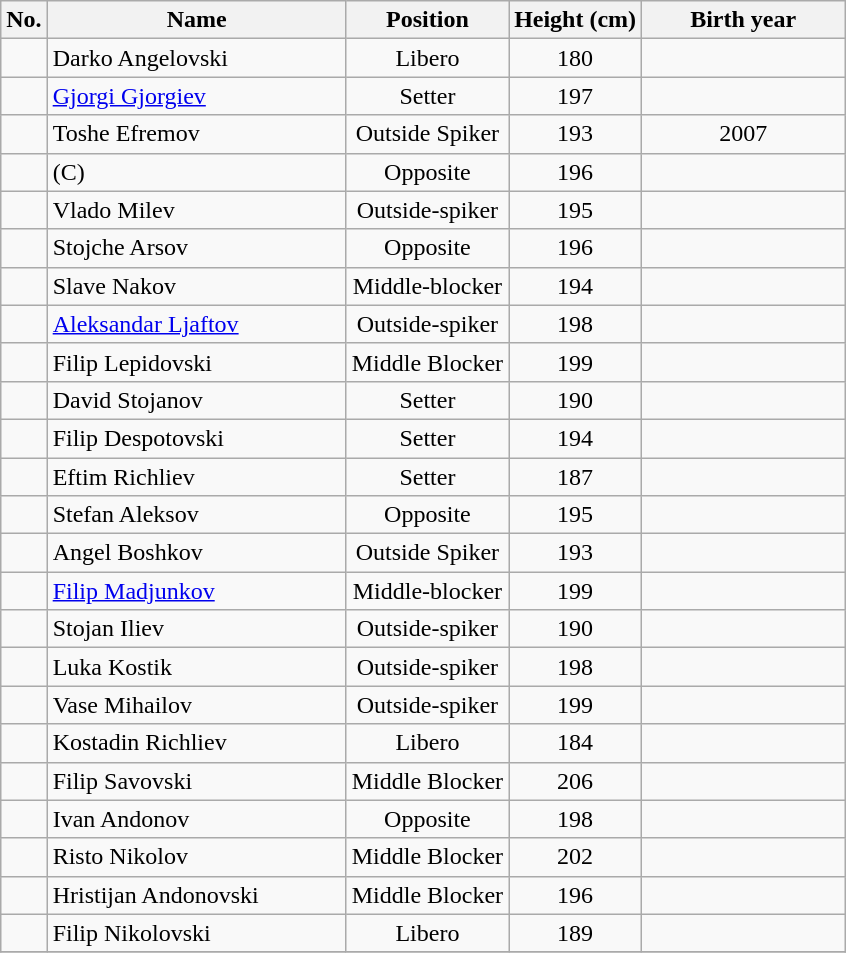<table class="wikitable sortable" style="font-size:100%; text-align:center;">
<tr>
<th>No.</th>
<th style="width:12em">Name</th>
<th>Position</th>
<th>Height (cm)</th>
<th style="width:8em">Birth year</th>
</tr>
<tr>
<td></td>
<td align=left>Darko Angelovski</td>
<td>Libero</td>
<td>180</td>
<td align="centre"></td>
</tr>
<tr>
<td></td>
<td align=left><a href='#'>Gjorgi Gjorgiev</a></td>
<td>Setter</td>
<td>197</td>
<td align="centre"></td>
</tr>
<tr>
<td></td>
<td align=left>Toshe Efremov</td>
<td>Outside Spiker</td>
<td>193</td>
<td align="centre">2007</td>
</tr>
<tr>
<td></td>
<td align=left> (C)</td>
<td>Opposite</td>
<td>196</td>
<td align="centre"></td>
</tr>
<tr>
<td></td>
<td align=left>Vlado Milev</td>
<td>Outside-spiker</td>
<td>195</td>
<td align="centre"></td>
</tr>
<tr>
<td></td>
<td align=left>Stojche Arsov</td>
<td>Opposite</td>
<td>196</td>
<td align="centre"></td>
</tr>
<tr>
<td></td>
<td align=left>Slave Nakov</td>
<td>Middle-blocker</td>
<td>194</td>
<td align="centre"></td>
</tr>
<tr>
<td></td>
<td align=left><a href='#'>Aleksandar Ljaftov</a></td>
<td>Outside-spiker</td>
<td>198</td>
<td align="centre"></td>
</tr>
<tr>
<td></td>
<td align=left>Filip Lepidovski</td>
<td>Middle Blocker</td>
<td>199</td>
<td align="centre"></td>
</tr>
<tr>
<td></td>
<td align=left>David Stojanov</td>
<td>Setter</td>
<td>190</td>
<td align="centre"></td>
</tr>
<tr>
<td></td>
<td align=left>Filip Despotovski</td>
<td>Setter</td>
<td>194</td>
<td align="centre"></td>
</tr>
<tr>
<td></td>
<td align="left">Eftim Richliev</td>
<td>Setter</td>
<td>187</td>
<td align="centre"></td>
</tr>
<tr>
<td></td>
<td align="left">Stefan Aleksov</td>
<td>Opposite</td>
<td>195</td>
<td align="centre"></td>
</tr>
<tr>
<td></td>
<td align="left">Angel Boshkov</td>
<td>Outside Spiker</td>
<td>193</td>
<td align="centre"></td>
</tr>
<tr>
<td></td>
<td align="left"><a href='#'>Filip Madjunkov</a></td>
<td>Middle-blocker</td>
<td>199</td>
<td align="centre"></td>
</tr>
<tr>
<td></td>
<td align="left">Stojan Iliev</td>
<td>Outside-spiker</td>
<td>190</td>
<td align="centre"></td>
</tr>
<tr>
<td></td>
<td align="left">Luka Kostik</td>
<td>Outside-spiker</td>
<td>198</td>
<td align="centre"></td>
</tr>
<tr>
<td></td>
<td align="left">Vase Mihailov</td>
<td>Outside-spiker</td>
<td>199</td>
<td align="centre"></td>
</tr>
<tr>
<td></td>
<td align="left">Kostadin Richliev</td>
<td>Libero</td>
<td>184</td>
<td align="centre"></td>
</tr>
<tr>
<td></td>
<td align="left">Filip Savovski</td>
<td>Middle Blocker</td>
<td>206</td>
<td align="centre"></td>
</tr>
<tr>
<td></td>
<td align="left">Ivan Andonov</td>
<td>Opposite</td>
<td>198</td>
<td align="centre"></td>
</tr>
<tr>
<td></td>
<td align="left">Risto Nikolov</td>
<td>Middle Blocker</td>
<td>202</td>
<td align="centre"></td>
</tr>
<tr>
<td></td>
<td align="left">Hristijan Andonovski</td>
<td>Middle Blocker</td>
<td>196</td>
<td align="centre"></td>
</tr>
<tr>
<td></td>
<td align="left">Filip Nikolovski</td>
<td>Libero</td>
<td>189</td>
<td align="centre"></td>
</tr>
<tr>
</tr>
</table>
